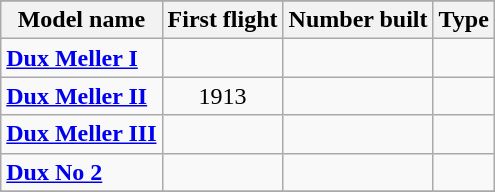<table class="wikitable">
<tr>
</tr>
<tr>
<th>Model name</th>
<th>First flight</th>
<th>Number built</th>
<th>Type</th>
</tr>
<tr>
<td align=left><strong><a href='#'>Dux Meller I</a></strong></td>
<td align=center></td>
<td align=center></td>
<td align=left></td>
</tr>
<tr>
<td align=left><strong><a href='#'>Dux Meller II</a></strong></td>
<td align=center>1913</td>
<td align=center></td>
<td align=left></td>
</tr>
<tr>
<td align=left><strong><a href='#'>Dux Meller III</a></strong></td>
<td align=center></td>
<td align=center></td>
<td align=left></td>
</tr>
<tr>
<td align=left><strong><a href='#'>Dux No 2</a></strong></td>
<td align=center></td>
<td align=center></td>
<td align=left></td>
</tr>
<tr>
</tr>
</table>
